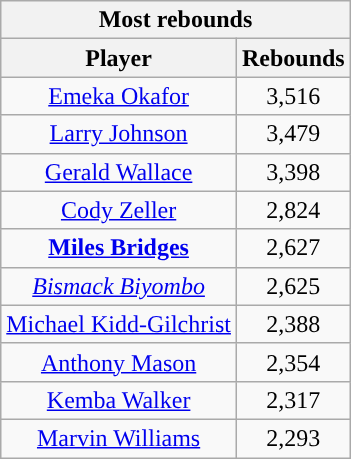<table class="wikitable sortable" style="text-align:center">
<tr>
<th colspan="2" style="text-align:center; ">Most rebounds</th>
</tr>
<tr>
<th style="text-align:center; ">Player</th>
<th style="text-align:center; ">Rebounds</th>
</tr>
<tr>
<td><a href='#'>Emeka Okafor</a></td>
<td>3,516</td>
</tr>
<tr>
<td><a href='#'>Larry Johnson</a></td>
<td>3,479</td>
</tr>
<tr>
<td><a href='#'>Gerald Wallace</a></td>
<td>3,398</td>
</tr>
<tr>
<td><a href='#'>Cody Zeller</a></td>
<td>2,824</td>
</tr>
<tr>
<td><strong><a href='#'>Miles Bridges</a></strong></td>
<td>2,627</td>
</tr>
<tr>
<td><em><a href='#'>Bismack Biyombo</a></em></td>
<td>2,625</td>
</tr>
<tr>
<td><a href='#'>Michael Kidd-Gilchrist</a></td>
<td>2,388</td>
</tr>
<tr>
<td><a href='#'>Anthony Mason</a></td>
<td>2,354</td>
</tr>
<tr>
<td><a href='#'>Kemba Walker</a></td>
<td>2,317</td>
</tr>
<tr>
<td><a href='#'>Marvin Williams</a></td>
<td>2,293</td>
</tr>
</table>
